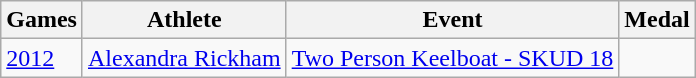<table class="wikitable collapsible">
<tr>
<th>Games</th>
<th>Athlete</th>
<th>Event</th>
<th>Medal</th>
</tr>
<tr>
<td><a href='#'>2012</a></td>
<td><a href='#'>Alexandra Rickham</a></td>
<td><a href='#'>Two Person Keelboat - SKUD 18</a></td>
<td></td>
</tr>
</table>
